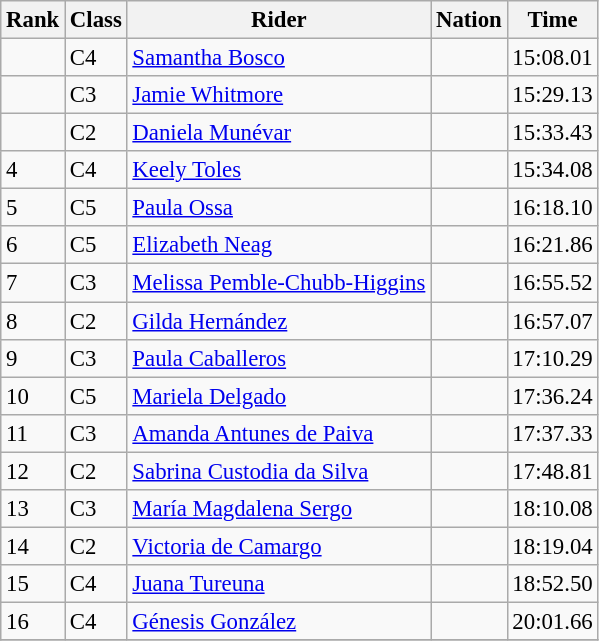<table class="wikitable sortable" style="font-size:95%" style="width:35em;" style="text-align:center">
<tr>
<th>Rank</th>
<th>Class</th>
<th>Rider</th>
<th>Nation</th>
<th>Time</th>
</tr>
<tr>
<td></td>
<td>C4</td>
<td align=left><a href='#'>Samantha Bosco</a></td>
<td align=left></td>
<td>15:08.01</td>
</tr>
<tr>
<td></td>
<td>C3</td>
<td align=left><a href='#'>Jamie Whitmore</a></td>
<td align=left></td>
<td>15:29.13</td>
</tr>
<tr>
<td></td>
<td>C2</td>
<td align=left><a href='#'>Daniela Munévar</a></td>
<td align=left></td>
<td>15:33.43</td>
</tr>
<tr>
<td>4</td>
<td>C4</td>
<td align=left><a href='#'>Keely Toles</a></td>
<td align=left></td>
<td>15:34.08</td>
</tr>
<tr>
<td>5</td>
<td>C5</td>
<td align=left><a href='#'>Paula Ossa</a></td>
<td align=left></td>
<td>16:18.10</td>
</tr>
<tr>
<td>6</td>
<td>C5</td>
<td align=left><a href='#'>Elizabeth Neag</a></td>
<td align=left></td>
<td>16:21.86</td>
</tr>
<tr>
<td>7</td>
<td>C3</td>
<td align=left><a href='#'>Melissa Pemble-Chubb-Higgins</a></td>
<td align=left></td>
<td>16:55.52</td>
</tr>
<tr>
<td>8</td>
<td>C2</td>
<td align=left><a href='#'>Gilda Hernández</a></td>
<td align=left></td>
<td>16:57.07</td>
</tr>
<tr>
<td>9</td>
<td>C3</td>
<td align=left><a href='#'>Paula Caballeros</a></td>
<td align=left></td>
<td>17:10.29</td>
</tr>
<tr>
<td>10</td>
<td>C5</td>
<td align=left><a href='#'>Mariela Delgado</a></td>
<td align=left></td>
<td>17:36.24</td>
</tr>
<tr>
<td>11</td>
<td>C3</td>
<td align=left><a href='#'>Amanda Antunes de Paiva</a></td>
<td align=left></td>
<td>17:37.33</td>
</tr>
<tr>
<td>12</td>
<td>C2</td>
<td align=left><a href='#'>Sabrina Custodia da Silva</a></td>
<td align=left></td>
<td>17:48.81</td>
</tr>
<tr>
<td>13</td>
<td>C3</td>
<td align=left><a href='#'>María Magdalena Sergo</a></td>
<td align=left></td>
<td>18:10.08</td>
</tr>
<tr>
<td>14</td>
<td>C2</td>
<td align=left><a href='#'>Victoria de Camargo</a></td>
<td align=left></td>
<td>18:19.04</td>
</tr>
<tr>
<td>15</td>
<td>C4</td>
<td align=left><a href='#'>Juana Tureuna</a></td>
<td align=left></td>
<td>18:52.50</td>
</tr>
<tr>
<td>16</td>
<td>C4</td>
<td align=left><a href='#'>Génesis González</a></td>
<td align=left></td>
<td>20:01.66</td>
</tr>
<tr>
</tr>
</table>
